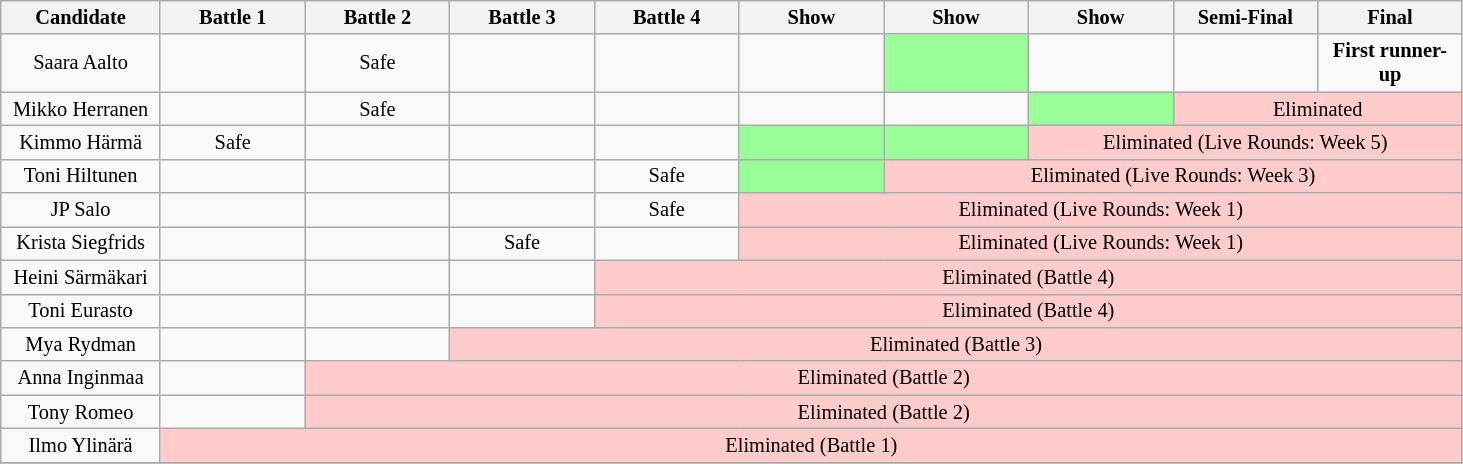<table class="wikitable" style="text-align:center; font-size:85%">
<tr>
<th width="100px">Candidate</th>
<th width="90px">Battle 1</th>
<th width="90px">Battle 2</th>
<th width="90px">Battle 3</th>
<th width="90px">Battle 4</th>
<th width="90px">Show</th>
<th width="90px">Show</th>
<th width="90px">Show</th>
<th width="90px">Semi-Final</th>
<th width="90px">Final</th>
</tr>
<tr>
<td>Saara Aalto</td>
<td></td>
<td>Safe</td>
<td></td>
<td></td>
<td></td>
<td style="background:#99ff99"> </td>
<td></td>
<td></td>
<td><strong>First runner-up</strong></td>
</tr>
<tr>
<td>Mikko Herranen</td>
<td></td>
<td>Safe</td>
<td></td>
<td></td>
<td></td>
<td></td>
<td style="background:#99ff99"> </td>
<td style="background:#ffcbcb" colspan=2>Eliminated</td>
</tr>
<tr>
<td>Kimmo Härmä</td>
<td>Safe</td>
<td></td>
<td></td>
<td></td>
<td style="background:#99ff99"> </td>
<td style="background:#99ff99"> </td>
<td style="background:#ffcbcb" colspan=3>Eliminated (Live Rounds: Week 5)</td>
</tr>
<tr>
<td>Toni Hiltunen</td>
<td></td>
<td></td>
<td></td>
<td>Safe</td>
<td style="background:#99ff99"> </td>
<td style="background:#ffcbcb" colspan=4>Eliminated (Live Rounds: Week 3)</td>
</tr>
<tr>
<td>JP Salo</td>
<td></td>
<td></td>
<td></td>
<td>Safe</td>
<td style="background:#ffcbcb" colspan=5>Eliminated (Live Rounds: Week 1)</td>
</tr>
<tr>
<td>Krista Siegfrids</td>
<td></td>
<td></td>
<td>Safe</td>
<td></td>
<td style="background:#ffcbcb" colspan=5>Eliminated (Live Rounds: Week 1)</td>
</tr>
<tr>
<td>Heini Särmäkari</td>
<td></td>
<td></td>
<td></td>
<td style="background:#ffcbcb" colspan=7>Eliminated (Battle 4)</td>
</tr>
<tr>
<td>Toni Eurasto</td>
<td></td>
<td></td>
<td></td>
<td style="background:#ffcbcb" colspan=7>Eliminated (Battle 4)</td>
</tr>
<tr>
<td>Mya Rydman</td>
<td></td>
<td></td>
<td style="background:#ffcbcb" colspan=8>Eliminated (Battle 3)</td>
</tr>
<tr>
<td>Anna Inginmaa</td>
<td></td>
<td style="background:#ffcbcb" colspan=9>Eliminated (Battle 2)</td>
</tr>
<tr>
<td>Tony Romeo</td>
<td></td>
<td style="background:#ffcbcb" colspan=9>Eliminated (Battle 2)</td>
</tr>
<tr>
<td>Ilmo Ylinärä</td>
<td style="background:#ffcbcb" colspan=10>Eliminated (Battle 1)</td>
</tr>
<tr>
</tr>
</table>
